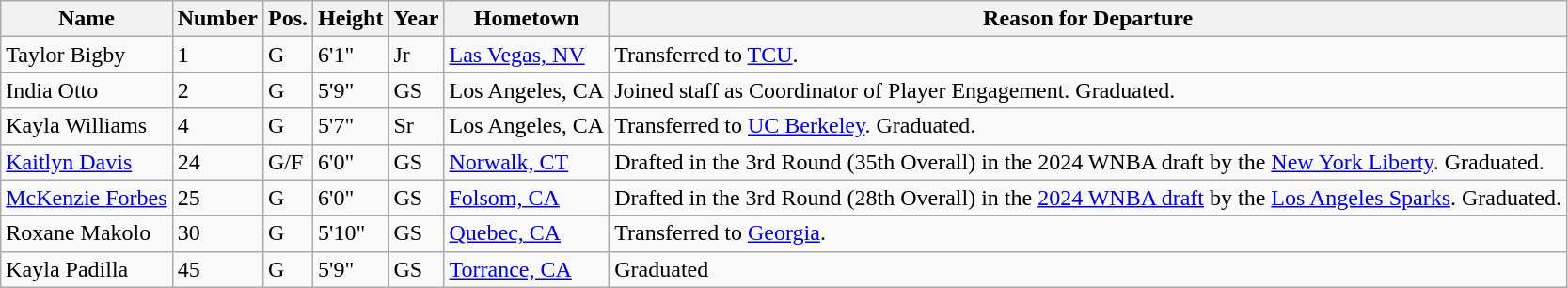<table class="wikitable sortable">
<tr>
<th>Name</th>
<th>Number</th>
<th>Pos.</th>
<th>Height</th>
<th>Year</th>
<th>Hometown</th>
<th>Reason for Departure</th>
</tr>
<tr>
<td>Taylor Bigby</td>
<td>1</td>
<td>G</td>
<td>6'1"</td>
<td>Jr</td>
<td><a href='#'>Las Vegas, NV</a></td>
<td>Transferred to <a href='#'>TCU</a>.</td>
</tr>
<tr>
<td>India Otto</td>
<td>2</td>
<td>G</td>
<td>5'9"</td>
<td>GS</td>
<td>Los Angeles, CA</td>
<td>Joined staff as Coordinator of Player Engagement. Graduated.</td>
</tr>
<tr>
<td>Kayla Williams</td>
<td>4</td>
<td>G</td>
<td>5'7"</td>
<td>Sr</td>
<td>Los Angeles, CA</td>
<td>Transferred to <a href='#'>UC Berkeley</a>. Graduated.</td>
</tr>
<tr>
<td><a href='#'>Kaitlyn Davis</a></td>
<td>24</td>
<td>G/F</td>
<td>6'0"</td>
<td>GS</td>
<td><a href='#'>Norwalk, CT</a></td>
<td>Drafted in the 3rd Round (35th Overall) in the 2024 WNBA draft by the <a href='#'>New York Liberty</a>. Graduated.</td>
</tr>
<tr>
<td><a href='#'>McKenzie Forbes</a></td>
<td>25</td>
<td>G</td>
<td>6'0"</td>
<td>GS</td>
<td><a href='#'>Folsom, CA</a></td>
<td>Drafted in the 3rd Round (28th Overall) in the <a href='#'>2024 WNBA draft</a> by the <a href='#'>Los Angeles Sparks</a>. Graduated.</td>
</tr>
<tr>
<td>Roxane Makolo</td>
<td>30</td>
<td>G</td>
<td>5'10"</td>
<td>GS</td>
<td><a href='#'>Quebec, CA</a></td>
<td>Transferred to <a href='#'>Georgia</a>.</td>
</tr>
<tr>
<td>Kayla Padilla</td>
<td>45</td>
<td>G</td>
<td>5'9"</td>
<td>GS</td>
<td><a href='#'>Torrance, CA</a></td>
<td>Graduated</td>
</tr>
</table>
